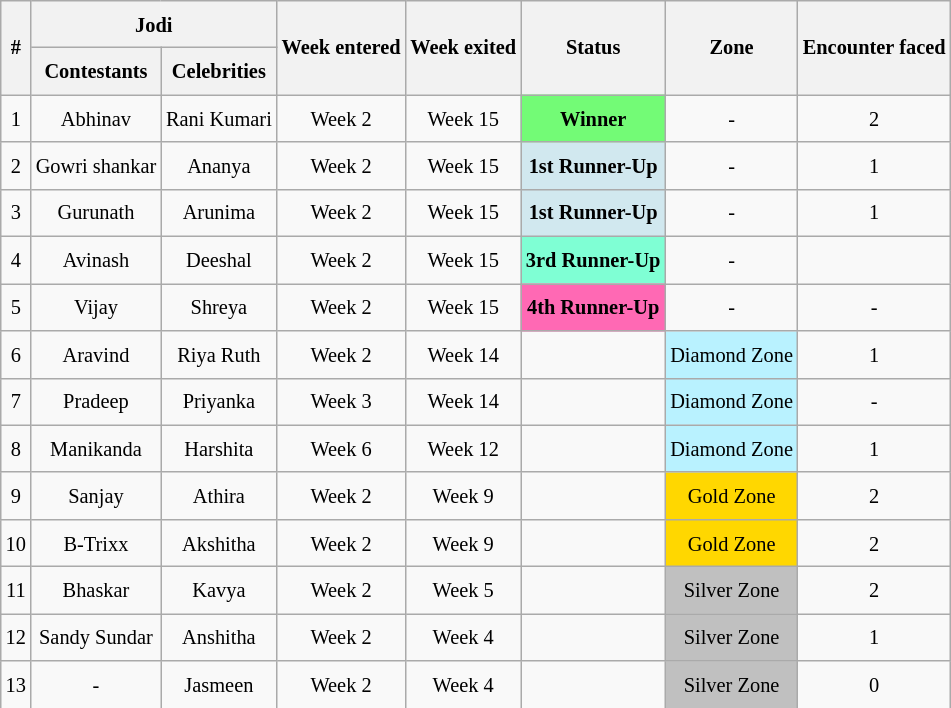<table class = "wikitable sortable" style=" text-align:center; font-size:85%;  line-height:25px; width:auto;">
<tr>
<th rowspan="2">#</th>
<th colspan="2">Jodi</th>
<th rowspan="2">Week entered</th>
<th rowspan="2">Week exited</th>
<th rowspan="2">Status</th>
<th rowspan="2">Zone</th>
<th rowspan="2">Encounter faced</th>
</tr>
<tr>
<th>Contestants</th>
<th scope="col">Celebrities</th>
</tr>
<tr>
<td>1</td>
<td>Abhinav</td>
<td>Rani Kumari</td>
<td>Week 2</td>
<td>Week 15</td>
<td style="background:#73FB76";><strong>Winner</strong></td>
<td>-</td>
<td>2</td>
</tr>
<tr>
<td>2</td>
<td>Gowri shankar</td>
<td>Ananya</td>
<td>Week 2</td>
<td>Week 15</td>
<td style="background:#D1E8EF;"><strong>1st Runner-Up</strong></td>
<td>-</td>
<td>1</td>
</tr>
<tr>
<td>3</td>
<td>Gurunath</td>
<td>Arunima</td>
<td>Week 2</td>
<td>Week 15</td>
<td style="background:#D1E8EF;"><strong>1st Runner-Up</strong></td>
<td>-</td>
<td>1</td>
</tr>
<tr>
<td>4</td>
<td>Avinash</td>
<td>Deeshal</td>
<td>Week 2</td>
<td>Week 15</td>
<td Style="background:#7FFFD4;"><strong>3rd Runner-Up</strong></td>
<td>-</td>
</tr>
<tr>
<td>5</td>
<td>Vijay</td>
<td>Shreya</td>
<td>Week 2</td>
<td>Week 15</td>
<td Style="background:#FF69B4;"><strong>4th Runner-Up</strong></td>
<td>-</td>
<td>-</td>
</tr>
<tr>
<td>6</td>
<td>Aravind</td>
<td>Riya Ruth</td>
<td>Week 2</td>
<td>Week 14</td>
<td></td>
<td style="background:#b9f2ff;">Diamond Zone</td>
<td>1</td>
</tr>
<tr>
<td>7</td>
<td>Pradeep</td>
<td>Priyanka</td>
<td>Week 3</td>
<td>Week 14</td>
<td></td>
<td style="background:#b9f2ff;">Diamond Zone</td>
<td>-</td>
</tr>
<tr>
<td>8</td>
<td>Manikanda</td>
<td>Harshita</td>
<td>Week 6</td>
<td>Week 12</td>
<td></td>
<td style="background:#b9f2ff;">Diamond Zone</td>
<td>1</td>
</tr>
<tr>
<td>9</td>
<td>Sanjay</td>
<td>Athira</td>
<td>Week 2</td>
<td>Week 9</td>
<td></td>
<td style="background:#ffd700;">Gold Zone</td>
<td>2</td>
</tr>
<tr>
<td>10</td>
<td>B-Trixx</td>
<td>Akshitha</td>
<td>Week 2</td>
<td>Week 9</td>
<td></td>
<td style="background:#ffd700;">Gold Zone</td>
<td>2</td>
</tr>
<tr>
<td>11</td>
<td>Bhaskar</td>
<td>Kavya</td>
<td>Week 2</td>
<td>Week 5</td>
<td></td>
<td style ="background:#c0c0c0;">Silver Zone</td>
<td>2</td>
</tr>
<tr>
<td>12</td>
<td>Sandy Sundar</td>
<td>Anshitha</td>
<td>Week 2</td>
<td>Week 4</td>
<td></td>
<td style ="background:#c0c0c0;">Silver Zone</td>
<td>1</td>
</tr>
<tr>
<td>13</td>
<td>-</td>
<td>Jasmeen</td>
<td>Week 2</td>
<td>Week 4</td>
<td></td>
<td style ="background:#c0c0c0;">Silver Zone</td>
<td>0</td>
</tr>
</table>
